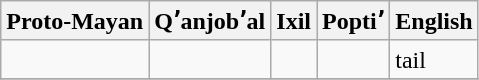<table class="wikitable">
<tr>
<th>Proto-Mayan</th>
<th>Qʼanjobʼal</th>
<th>Ixil</th>
<th>Poptiʼ</th>
<th>English</th>
</tr>
<tr>
<td></td>
<td></td>
<td></td>
<td></td>
<td>tail</td>
</tr>
<tr>
</tr>
</table>
